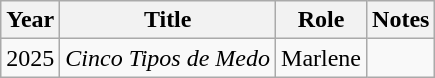<table class="wikitable sortable">
<tr>
<th>Year</th>
<th>Title</th>
<th>Role</th>
<th>Notes</th>
</tr>
<tr>
<td>2025</td>
<td><em>Cinco Tipos de Medo</em></td>
<td>Marlene</td>
<td></td>
</tr>
</table>
